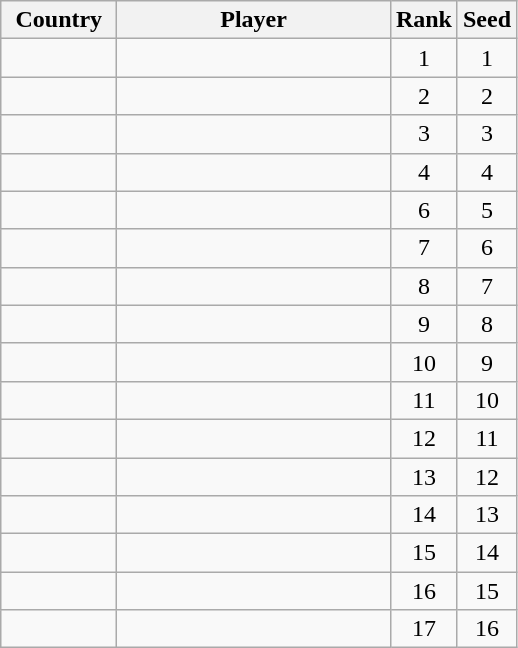<table class="sortable wikitable" border="1">
<tr>
<th width="70">Country</th>
<th width="175">Player</th>
<th>Rank</th>
<th>Seed</th>
</tr>
<tr>
<td></td>
<td></td>
<td align="center">1</td>
<td align="center">1</td>
</tr>
<tr>
<td></td>
<td></td>
<td align="center">2</td>
<td align="center">2</td>
</tr>
<tr>
<td></td>
<td></td>
<td align="center">3</td>
<td align="center">3</td>
</tr>
<tr>
<td></td>
<td></td>
<td align="center">4</td>
<td align="center">4</td>
</tr>
<tr>
<td></td>
<td></td>
<td align="center">6</td>
<td align="center">5</td>
</tr>
<tr>
<td></td>
<td></td>
<td align="center">7</td>
<td align="center">6</td>
</tr>
<tr>
<td></td>
<td></td>
<td align="center">8</td>
<td align="center">7</td>
</tr>
<tr>
<td></td>
<td></td>
<td align="center">9</td>
<td align="center">8</td>
</tr>
<tr>
<td></td>
<td></td>
<td align="center">10</td>
<td align="center">9</td>
</tr>
<tr>
<td></td>
<td></td>
<td align="center">11</td>
<td align="center">10</td>
</tr>
<tr>
<td></td>
<td></td>
<td align="center">12</td>
<td align="center">11</td>
</tr>
<tr>
<td></td>
<td></td>
<td align="center">13</td>
<td align="center">12</td>
</tr>
<tr>
<td></td>
<td></td>
<td align="center">14</td>
<td align="center">13</td>
</tr>
<tr>
<td></td>
<td></td>
<td align="center">15</td>
<td align="center">14</td>
</tr>
<tr>
<td></td>
<td></td>
<td align="center">16</td>
<td align="center">15</td>
</tr>
<tr>
<td></td>
<td></td>
<td align="center">17</td>
<td align="center">16</td>
</tr>
</table>
